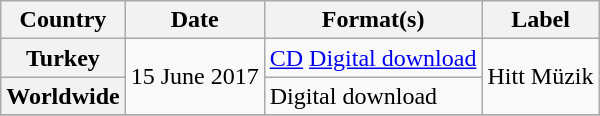<table class="wikitable plainrowheaders">
<tr>
<th scope="col">Country</th>
<th scope="col">Date</th>
<th scope="col">Format(s)</th>
<th scope="col">Label</th>
</tr>
<tr>
<th scope="row">Turkey</th>
<td rowspan="2">15 June 2017</td>
<td><a href='#'>CD</a> <a href='#'>Digital download</a></td>
<td rowspan="2">Hitt Müzik</td>
</tr>
<tr>
<th scope="row">Worldwide</th>
<td>Digital download</td>
</tr>
<tr>
</tr>
</table>
